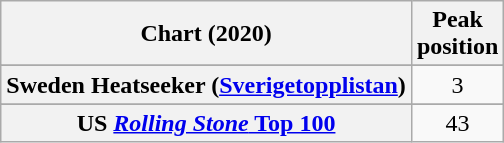<table class="wikitable sortable plainrowheaders" style="text-align:center">
<tr>
<th scope="col">Chart (2020)</th>
<th scope="col">Peak<br>position</th>
</tr>
<tr>
</tr>
<tr>
</tr>
<tr>
<th scope="row">Sweden Heatseeker (<a href='#'>Sverigetopplistan</a>)</th>
<td>3</td>
</tr>
<tr>
</tr>
<tr>
</tr>
<tr>
</tr>
<tr>
</tr>
<tr>
<th scope="row">US <a href='#'><em>Rolling Stone</em> Top 100</a></th>
<td>43</td>
</tr>
</table>
